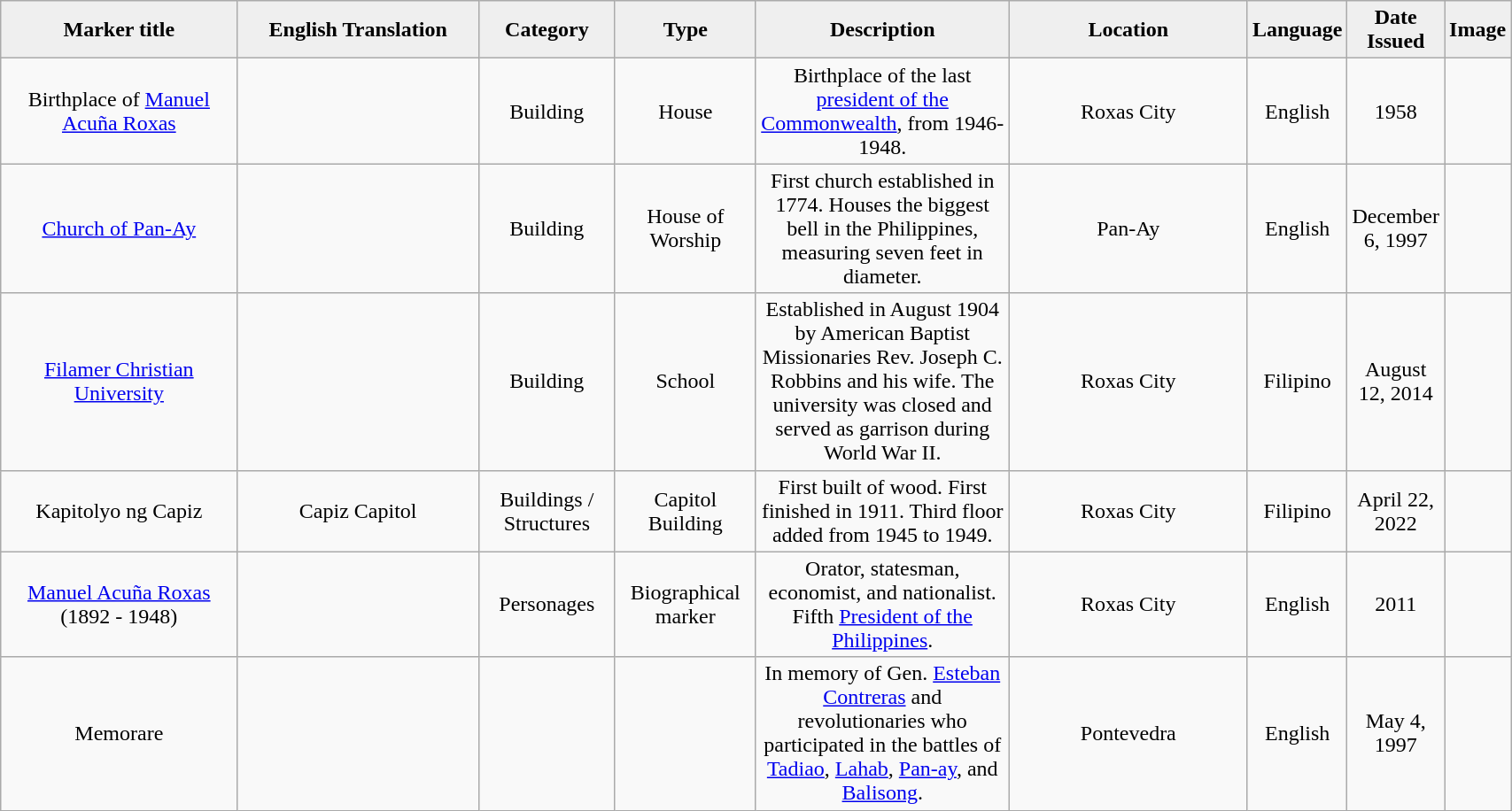<table class="wikitable" style="width:90%; text-align:center;">
<tr>
<th style="width:20%; background:#efefef;">Marker title</th>
<th style="width:20%; background:#efefef;">English Translation</th>
<th style="width:10%; background:#efefef;">Category</th>
<th style="width:10%; background:#efefef;">Type</th>
<th style="width:20%; background:#efefef;">Description</th>
<th style="width:20%; background:#efefef;">Location</th>
<th style="width:10%; background:#efefef;">Language</th>
<th style="width:10%; background:#efefef;">Date Issued</th>
<th style="width:10%; background:#efefef;">Image</th>
</tr>
<tr>
<td>Birthplace of <a href='#'>Manuel Acuña Roxas</a></td>
<td></td>
<td>Building</td>
<td>House</td>
<td>Birthplace of the last <a href='#'>president of the Commonwealth</a>, from 1946-1948.</td>
<td>Roxas City</td>
<td>English</td>
<td>1958</td>
<td></td>
</tr>
<tr>
<td><a href='#'>Church of Pan-Ay</a></td>
<td></td>
<td>Building</td>
<td>House of Worship</td>
<td>First church established in 1774. Houses the biggest bell in the Philippines, measuring seven feet in diameter.</td>
<td>Pan-Ay</td>
<td>English</td>
<td>December 6, 1997</td>
<td><br></td>
</tr>
<tr>
<td><a href='#'>Filamer Christian University</a></td>
<td></td>
<td>Building</td>
<td>School</td>
<td>Established in August 1904 by American Baptist Missionaries Rev. Joseph C. Robbins and his wife. The university was closed and served as garrison during World War II.</td>
<td>Roxas City</td>
<td>Filipino</td>
<td>August 12, 2014</td>
<td></td>
</tr>
<tr>
<td>Kapitolyo ng Capiz</td>
<td>Capiz Capitol</td>
<td>Buildings / Structures</td>
<td>Capitol Building</td>
<td>First built of wood. First finished in 1911. Third floor added from  1945 to 1949.</td>
<td>Roxas City</td>
<td>Filipino</td>
<td>April 22, 2022</td>
<td></td>
</tr>
<tr>
<td><a href='#'>Manuel Acuña Roxas</a> (1892 - 1948)</td>
<td></td>
<td>Personages</td>
<td>Biographical marker</td>
<td>Orator, statesman, economist, and nationalist. Fifth <a href='#'>President of the Philippines</a>.</td>
<td>Roxas City</td>
<td>English</td>
<td>2011</td>
<td></td>
</tr>
<tr>
<td>Memorare</td>
<td></td>
<td></td>
<td></td>
<td>In memory of Gen. <a href='#'>Esteban Contreras</a> and revolutionaries who participated in the battles of <a href='#'>Tadiao</a>, <a href='#'>Lahab</a>, <a href='#'>Pan-ay</a>, and <a href='#'>Balisong</a>.</td>
<td>Pontevedra</td>
<td>English</td>
<td>May 4, 1997</td>
<td></td>
</tr>
</table>
